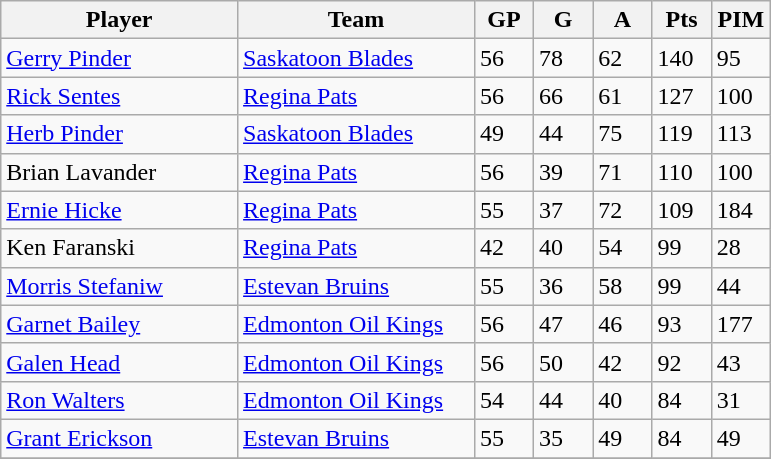<table class="wikitable">
<tr>
<th width="30%">Player</th>
<th width="30%">Team</th>
<th width="7.5%">GP</th>
<th width="7.5%">G</th>
<th width="7.5%">A</th>
<th width="7.5%">Pts</th>
<th width="7.5%">PIM</th>
</tr>
<tr>
<td><a href='#'>Gerry Pinder</a></td>
<td><a href='#'>Saskatoon Blades</a></td>
<td>56</td>
<td>78</td>
<td>62</td>
<td>140</td>
<td>95</td>
</tr>
<tr>
<td><a href='#'>Rick Sentes</a></td>
<td><a href='#'>Regina Pats</a></td>
<td>56</td>
<td>66</td>
<td>61</td>
<td>127</td>
<td>100</td>
</tr>
<tr>
<td><a href='#'>Herb Pinder</a></td>
<td><a href='#'>Saskatoon Blades</a></td>
<td>49</td>
<td>44</td>
<td>75</td>
<td>119</td>
<td>113</td>
</tr>
<tr>
<td>Brian Lavander</td>
<td><a href='#'>Regina Pats</a></td>
<td>56</td>
<td>39</td>
<td>71</td>
<td>110</td>
<td>100</td>
</tr>
<tr>
<td><a href='#'>Ernie Hicke</a></td>
<td><a href='#'>Regina Pats</a></td>
<td>55</td>
<td>37</td>
<td>72</td>
<td>109</td>
<td>184</td>
</tr>
<tr>
<td>Ken Faranski</td>
<td><a href='#'>Regina Pats</a></td>
<td>42</td>
<td>40</td>
<td>54</td>
<td>99</td>
<td>28</td>
</tr>
<tr>
<td><a href='#'>Morris Stefaniw</a></td>
<td><a href='#'>Estevan Bruins</a></td>
<td>55</td>
<td>36</td>
<td>58</td>
<td>99</td>
<td>44</td>
</tr>
<tr>
<td><a href='#'>Garnet Bailey</a></td>
<td><a href='#'>Edmonton Oil Kings</a></td>
<td>56</td>
<td>47</td>
<td>46</td>
<td>93</td>
<td>177</td>
</tr>
<tr>
<td><a href='#'>Galen Head</a></td>
<td><a href='#'>Edmonton Oil Kings</a></td>
<td>56</td>
<td>50</td>
<td>42</td>
<td>92</td>
<td>43</td>
</tr>
<tr>
<td><a href='#'>Ron Walters</a></td>
<td><a href='#'>Edmonton Oil Kings</a></td>
<td>54</td>
<td>44</td>
<td>40</td>
<td>84</td>
<td>31</td>
</tr>
<tr>
<td><a href='#'>Grant Erickson</a></td>
<td><a href='#'>Estevan Bruins</a></td>
<td>55</td>
<td>35</td>
<td>49</td>
<td>84</td>
<td>49</td>
</tr>
<tr>
</tr>
</table>
